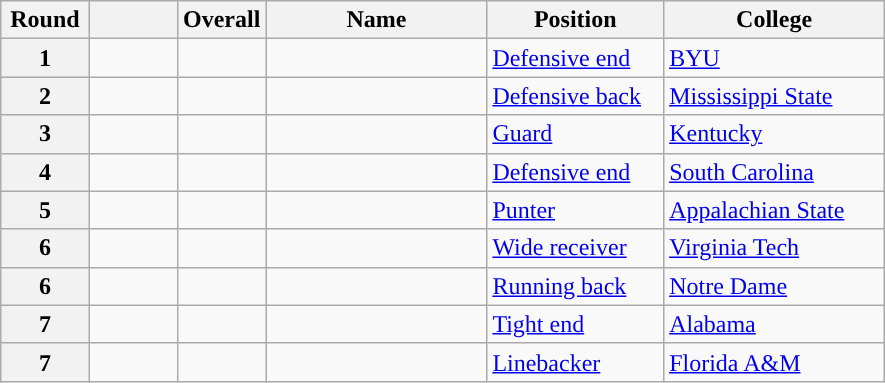<table class="wikitable sortable">
<tr>
<th scope="col" style="width: 10%;">Round</th>
<th scope="col" style="width: 10%;"></th>
<th scope="col" style="width: 10%;">Overall</th>
<th scope="col" style="width: 25%;">Name</th>
<th scope="col" style="width: 20%;">Position</th>
<th scope="col" style="width: 25%;">College</th>
</tr>
<tr>
<th scope="row">1</th>
<td></td>
<td></td>
<td></td>
<td><a href='#'>Defensive end</a></td>
<td><a href='#'>BYU</a></td>
</tr>
<tr>
<th scope="row">2</th>
<td></td>
<td></td>
<td></td>
<td><a href='#'>Defensive back</a></td>
<td><a href='#'>Mississippi State</a></td>
</tr>
<tr>
<th scope="row">3</th>
<td></td>
<td></td>
<td></td>
<td><a href='#'>Guard</a></td>
<td><a href='#'>Kentucky</a></td>
</tr>
<tr>
<th scope="row">4</th>
<td></td>
<td></td>
<td></td>
<td><a href='#'>Defensive end</a></td>
<td><a href='#'>South Carolina</a></td>
</tr>
<tr>
<th scope="row">5</th>
<td></td>
<td></td>
<td></td>
<td><a href='#'>Punter</a></td>
<td><a href='#'>Appalachian State</a></td>
</tr>
<tr>
<th scope="row">6</th>
<td></td>
<td></td>
<td></td>
<td><a href='#'>Wide receiver</a></td>
<td><a href='#'>Virginia Tech</a></td>
</tr>
<tr>
<th scope="row">6</th>
<td></td>
<td></td>
<td></td>
<td><a href='#'>Running back</a></td>
<td><a href='#'>Notre Dame</a></td>
</tr>
<tr>
<th scope="row">7</th>
<td></td>
<td></td>
<td></td>
<td><a href='#'>Tight end</a></td>
<td><a href='#'>Alabama</a></td>
</tr>
<tr>
<th scope="row">7</th>
<td></td>
<td></td>
<td></td>
<td><a href='#'>Linebacker</a></td>
<td><a href='#'>Florida A&M</a></td>
</tr>
</table>
